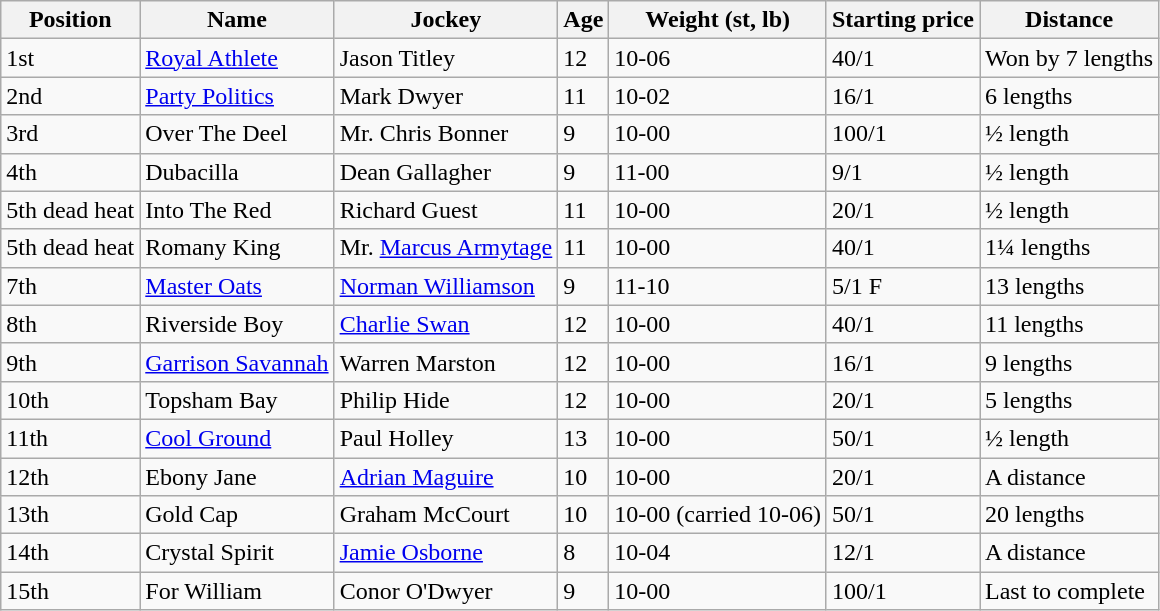<table class="wikitable sortable">
<tr>
<th>Position</th>
<th>Name</th>
<th>Jockey</th>
<th>Age</th>
<th>Weight (st, lb)</th>
<th>Starting price</th>
<th>Distance</th>
</tr>
<tr>
<td>1st</td>
<td><a href='#'>Royal Athlete</a></td>
<td>Jason Titley</td>
<td>12</td>
<td>10-06</td>
<td>40/1</td>
<td>Won by 7 lengths</td>
</tr>
<tr>
<td>2nd</td>
<td><a href='#'>Party Politics</a></td>
<td>Mark Dwyer</td>
<td>11</td>
<td>10-02</td>
<td>16/1</td>
<td>6 lengths</td>
</tr>
<tr>
<td>3rd</td>
<td>Over The Deel</td>
<td>Mr. Chris Bonner</td>
<td>9</td>
<td>10-00</td>
<td>100/1</td>
<td>½ length</td>
</tr>
<tr>
<td>4th</td>
<td>Dubacilla</td>
<td>Dean Gallagher</td>
<td>9</td>
<td>11-00</td>
<td>9/1</td>
<td>½ length</td>
</tr>
<tr>
<td>5th dead heat</td>
<td>Into The Red</td>
<td>Richard Guest</td>
<td>11</td>
<td>10-00</td>
<td>20/1</td>
<td>½ length</td>
</tr>
<tr>
<td>5th dead heat</td>
<td>Romany King</td>
<td>Mr. <a href='#'>Marcus Armytage</a></td>
<td>11</td>
<td>10-00</td>
<td>40/1</td>
<td>1¼ lengths</td>
</tr>
<tr>
<td>7th</td>
<td><a href='#'>Master Oats</a></td>
<td><a href='#'>Norman Williamson</a></td>
<td>9</td>
<td>11-10</td>
<td>5/1 F</td>
<td>13 lengths</td>
</tr>
<tr>
<td>8th</td>
<td>Riverside Boy</td>
<td><a href='#'>Charlie Swan</a></td>
<td>12</td>
<td>10-00</td>
<td>40/1</td>
<td>11 lengths</td>
</tr>
<tr>
<td>9th</td>
<td><a href='#'>Garrison Savannah</a></td>
<td>Warren Marston</td>
<td>12</td>
<td>10-00</td>
<td>16/1</td>
<td>9 lengths</td>
</tr>
<tr>
<td>10th</td>
<td>Topsham Bay</td>
<td>Philip Hide</td>
<td>12</td>
<td>10-00</td>
<td>20/1</td>
<td>5 lengths</td>
</tr>
<tr>
<td>11th</td>
<td><a href='#'>Cool Ground</a></td>
<td>Paul Holley</td>
<td>13</td>
<td>10-00</td>
<td>50/1</td>
<td>½ length</td>
</tr>
<tr>
<td>12th</td>
<td>Ebony Jane</td>
<td><a href='#'>Adrian Maguire</a></td>
<td>10</td>
<td>10-00</td>
<td>20/1</td>
<td>A distance</td>
</tr>
<tr>
<td>13th</td>
<td>Gold Cap</td>
<td>Graham McCourt</td>
<td>10</td>
<td>10-00 (carried 10-06)</td>
<td>50/1</td>
<td>20 lengths</td>
</tr>
<tr>
<td>14th</td>
<td>Crystal Spirit</td>
<td><a href='#'>Jamie Osborne</a></td>
<td>8</td>
<td>10-04</td>
<td>12/1</td>
<td>A distance</td>
</tr>
<tr>
<td>15th</td>
<td>For William</td>
<td>Conor O'Dwyer</td>
<td>9</td>
<td>10-00</td>
<td>100/1</td>
<td>Last to complete</td>
</tr>
</table>
